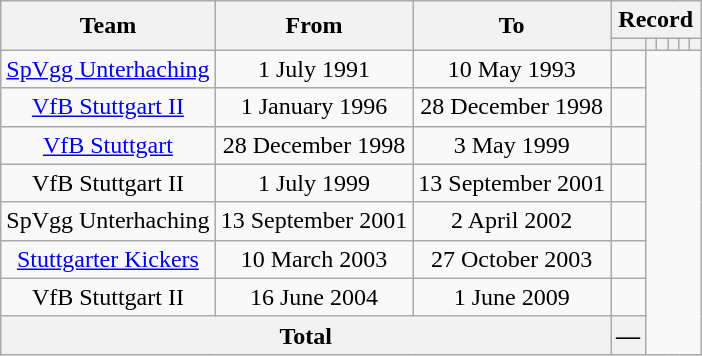<table class="wikitable" style="text-align: center">
<tr>
<th rowspan="2">Team</th>
<th rowspan="2">From</th>
<th rowspan="2">To</th>
<th colspan="6">Record</th>
</tr>
<tr>
<th></th>
<th></th>
<th></th>
<th></th>
<th></th>
<th></th>
</tr>
<tr>
<td><a href='#'>SpVgg Unterhaching</a></td>
<td>1 July 1991</td>
<td>10 May 1993<br></td>
<td></td>
</tr>
<tr>
<td><a href='#'>VfB Stuttgart II</a></td>
<td>1 January 1996</td>
<td>28 December 1998<br></td>
<td></td>
</tr>
<tr>
<td><a href='#'>VfB Stuttgart</a></td>
<td>28 December 1998</td>
<td>3 May 1999<br></td>
<td></td>
</tr>
<tr>
<td>VfB Stuttgart II</td>
<td>1 July 1999</td>
<td>13 September 2001<br></td>
<td></td>
</tr>
<tr>
<td>SpVgg Unterhaching</td>
<td>13 September 2001</td>
<td>2 April 2002<br></td>
<td></td>
</tr>
<tr>
<td><a href='#'>Stuttgarter Kickers</a></td>
<td>10 March 2003</td>
<td>27 October 2003<br></td>
<td></td>
</tr>
<tr>
<td>VfB Stuttgart II</td>
<td>16 June 2004</td>
<td>1 June 2009<br></td>
<td></td>
</tr>
<tr>
<th colspan="3">Total<br></th>
<th>—</th>
</tr>
</table>
